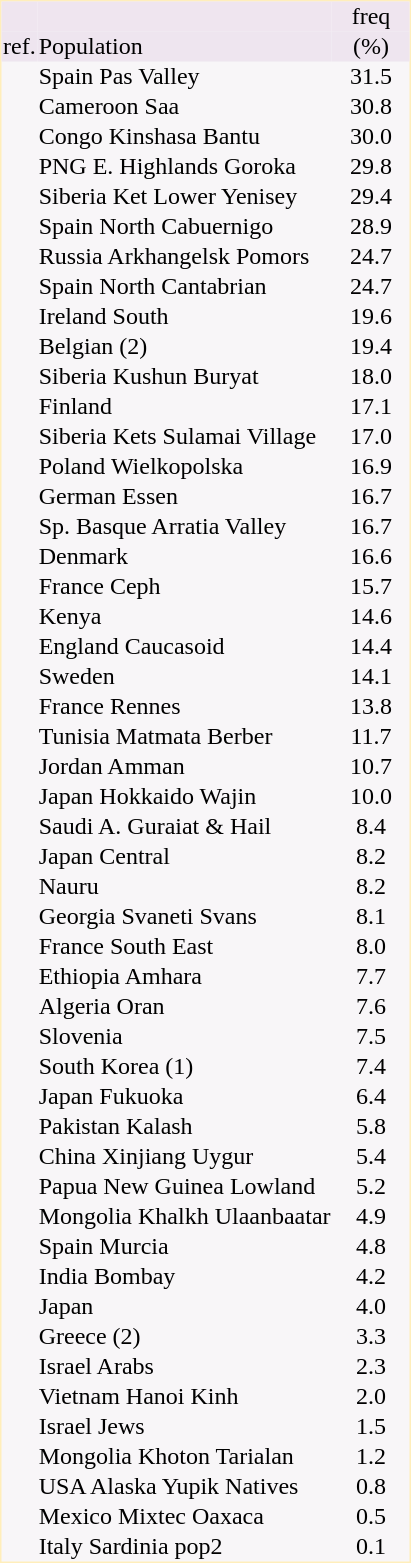<table border="0" cellspacing="0" cellpadding="1" align="left" style="text-align:center; margin-right: 2em;  border:1px #ffeebb solid; background:#f8f6f8; ">
<tr style="background:#efe5ef">
<td></td>
<td></td>
<td>freq</td>
</tr>
<tr style="background:#eee5ef">
<td>ref.</td>
<td align="left">Population</td>
<td style="width:50px">(%)</td>
</tr>
<tr>
<td></td>
<td align="left">Spain Pas Valley</td>
<td>31.5</td>
</tr>
<tr>
<td></td>
<td align="left">Cameroon Saa</td>
<td>30.8</td>
</tr>
<tr>
<td></td>
<td align="left">Congo Kinshasa Bantu</td>
<td>30.0</td>
</tr>
<tr>
<td></td>
<td align="left">PNG E. Highlands Goroka</td>
<td>29.8</td>
</tr>
<tr>
<td></td>
<td align="left">Siberia Ket Lower Yenisey</td>
<td>29.4</td>
</tr>
<tr>
<td></td>
<td align="left">Spain North Cabuernigo</td>
<td>28.9</td>
</tr>
<tr>
<td></td>
<td align="left">Russia Arkhangelsk Pomors</td>
<td>24.7</td>
</tr>
<tr>
<td></td>
<td align="left">Spain North Cantabrian</td>
<td>24.7</td>
</tr>
<tr>
<td></td>
<td align="left">Ireland South</td>
<td>19.6</td>
</tr>
<tr>
<td></td>
<td align="left">Belgian (2)</td>
<td>19.4</td>
</tr>
<tr>
<td></td>
<td align="left">Siberia Kushun Buryat</td>
<td>18.0</td>
</tr>
<tr>
<td></td>
<td align="left">Finland</td>
<td>17.1</td>
</tr>
<tr>
<td></td>
<td align="left">Siberia Kets Sulamai Village</td>
<td>17.0</td>
</tr>
<tr>
<td></td>
<td align="left">Poland Wielkopolska</td>
<td>16.9</td>
</tr>
<tr>
<td></td>
<td align="left">German Essen</td>
<td>16.7</td>
</tr>
<tr>
<td></td>
<td align="left">Sp. Basque Arratia Valley</td>
<td>16.7</td>
</tr>
<tr>
<td></td>
<td align="left">Denmark</td>
<td>16.6</td>
</tr>
<tr>
<td></td>
<td align="left">France Ceph</td>
<td>15.7</td>
</tr>
<tr>
<td></td>
<td align="left">Kenya</td>
<td>14.6</td>
</tr>
<tr>
<td></td>
<td align="left">England Caucasoid</td>
<td>14.4</td>
</tr>
<tr>
<td></td>
<td align="left">Sweden</td>
<td>14.1</td>
</tr>
<tr>
<td></td>
<td align="left">France Rennes</td>
<td>13.8</td>
</tr>
<tr>
<td></td>
<td align="left">Tunisia Matmata Berber</td>
<td>11.7</td>
</tr>
<tr>
<td></td>
<td align="left">Jordan Amman</td>
<td>10.7</td>
</tr>
<tr>
<td></td>
<td align="left">Japan Hokkaido Wajin</td>
<td>10.0</td>
</tr>
<tr>
<td></td>
<td align="left">Saudi A. Guraiat & Hail</td>
<td>8.4</td>
</tr>
<tr>
<td></td>
<td align="left">Japan Central</td>
<td>8.2</td>
</tr>
<tr>
<td></td>
<td align="left">Nauru</td>
<td>8.2</td>
</tr>
<tr>
<td></td>
<td align="left">Georgia Svaneti Svans</td>
<td>8.1</td>
</tr>
<tr>
<td></td>
<td align="left">France South East</td>
<td>8.0</td>
</tr>
<tr>
<td></td>
<td align="left">Ethiopia Amhara</td>
<td>7.7</td>
</tr>
<tr>
<td></td>
<td align="left">Algeria Oran</td>
<td>7.6</td>
</tr>
<tr>
<td></td>
<td align="left">Slovenia</td>
<td>7.5</td>
</tr>
<tr>
<td></td>
<td align="left">South Korea (1)</td>
<td>7.4</td>
</tr>
<tr>
<td></td>
<td align="left">Japan Fukuoka</td>
<td>6.4</td>
</tr>
<tr>
<td></td>
<td align="left">Pakistan Kalash</td>
<td>5.8</td>
</tr>
<tr>
<td></td>
<td align="left">China Xinjiang Uygur</td>
<td>5.4</td>
</tr>
<tr>
<td></td>
<td align="left">Papua New Guinea Lowland</td>
<td>5.2</td>
</tr>
<tr>
<td></td>
<td align="left">Mongolia Khalkh Ulaanbaatar</td>
<td>4.9</td>
</tr>
<tr>
<td></td>
<td align="left">Spain Murcia</td>
<td>4.8</td>
</tr>
<tr>
<td></td>
<td align="left">India Bombay</td>
<td>4.2</td>
</tr>
<tr>
<td></td>
<td align="left">Japan</td>
<td>4.0</td>
</tr>
<tr>
<td></td>
<td align="left">Greece (2)</td>
<td>3.3</td>
</tr>
<tr>
<td></td>
<td align="left">Israel Arabs</td>
<td>2.3</td>
</tr>
<tr>
<td></td>
<td align="left">Vietnam Hanoi Kinh</td>
<td>2.0</td>
</tr>
<tr>
<td></td>
<td align="left">Israel Jews</td>
<td>1.5</td>
</tr>
<tr>
<td></td>
<td align="left">Mongolia Khoton Tarialan</td>
<td>1.2</td>
</tr>
<tr>
<td></td>
<td align="left">USA Alaska Yupik Natives</td>
<td>0.8</td>
</tr>
<tr>
<td></td>
<td align="left">Mexico Mixtec Oaxaca</td>
<td>0.5</td>
</tr>
<tr>
<td></td>
<td align="left">Italy Sardinia pop2</td>
<td>0.1</td>
</tr>
<tr>
</tr>
</table>
